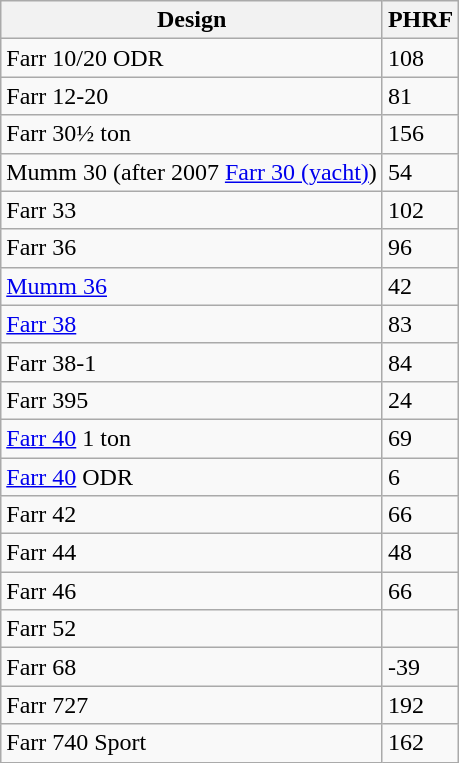<table class="wikitable">
<tr>
<th>Design</th>
<th>PHRF</th>
</tr>
<tr>
<td>Farr 10/20 ODR</td>
<td>108</td>
</tr>
<tr>
<td>Farr 12-20</td>
<td>81</td>
</tr>
<tr>
<td>Farr 30½ ton</td>
<td>156</td>
</tr>
<tr>
<td>Mumm 30 (after 2007 <a href='#'>Farr 30 (yacht)</a>)</td>
<td>54</td>
</tr>
<tr>
<td>Farr 33</td>
<td>102</td>
</tr>
<tr>
<td>Farr 36</td>
<td>96</td>
</tr>
<tr>
<td><a href='#'>Mumm 36</a></td>
<td>42</td>
</tr>
<tr>
<td><a href='#'>Farr 38</a></td>
<td>83</td>
</tr>
<tr>
<td>Farr 38-1</td>
<td>84</td>
</tr>
<tr>
<td>Farr 395</td>
<td>24</td>
</tr>
<tr>
<td><a href='#'>Farr 40</a> 1 ton</td>
<td>69</td>
</tr>
<tr>
<td><a href='#'>Farr 40</a> ODR</td>
<td>6</td>
</tr>
<tr>
<td>Farr 42</td>
<td>66</td>
</tr>
<tr>
<td>Farr 44</td>
<td>48</td>
</tr>
<tr>
<td>Farr 46</td>
<td>66</td>
</tr>
<tr>
<td>Farr 52</td>
<td></td>
</tr>
<tr>
<td>Farr 68</td>
<td>-39</td>
</tr>
<tr>
<td>Farr 727</td>
<td>192</td>
</tr>
<tr>
<td>Farr 740 Sport</td>
<td>162</td>
</tr>
</table>
